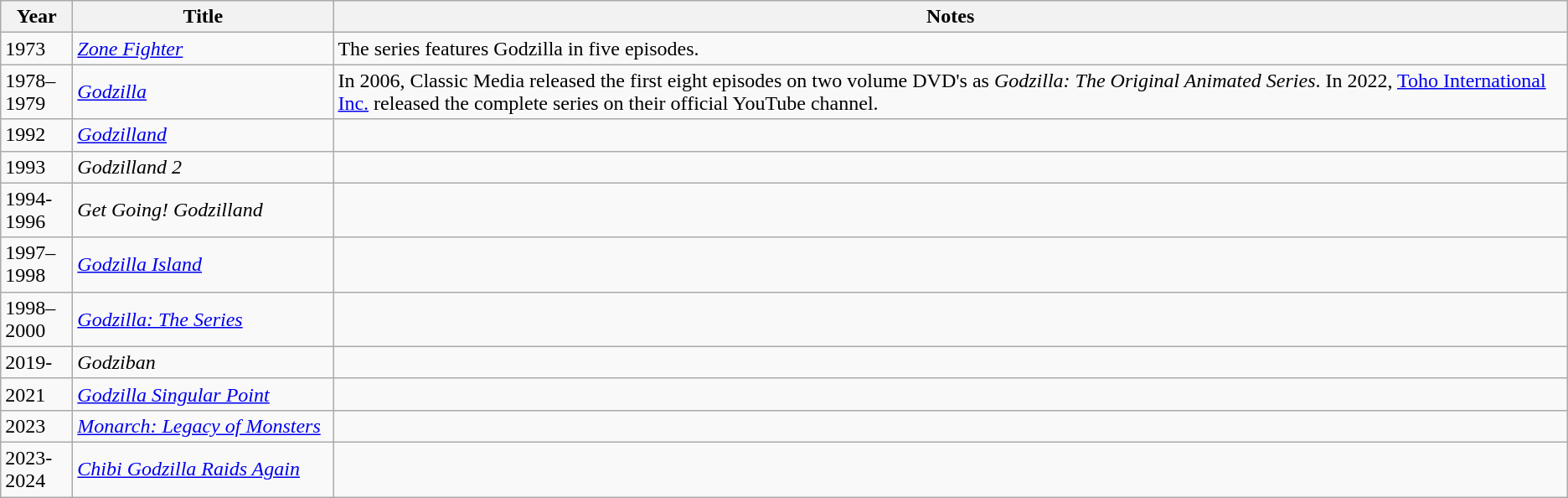<table class="wikitable">
<tr>
<th width="50">Year</th>
<th style="width:200px;">Title</th>
<th>Notes</th>
</tr>
<tr>
<td>1973</td>
<td><em><a href='#'>Zone Fighter</a></em></td>
<td>The series features Godzilla in five episodes.</td>
</tr>
<tr>
<td>1978–1979</td>
<td><em><a href='#'>Godzilla</a></em></td>
<td>In 2006, Classic Media released the first eight episodes on two volume DVD's as <em>Godzilla: The Original Animated Series</em>. In 2022, <a href='#'>Toho International Inc.</a> released the complete series on their official YouTube channel.</td>
</tr>
<tr>
<td>1992</td>
<td><em><a href='#'>Godzilland</a></em></td>
<td></td>
</tr>
<tr>
<td>1993</td>
<td><em>Godzilland 2</em></td>
<td></td>
</tr>
<tr>
<td>1994-1996</td>
<td><em>Get Going! Godzilland</em></td>
<td></td>
</tr>
<tr>
<td>1997–1998</td>
<td><em><a href='#'>Godzilla Island</a></em></td>
<td></td>
</tr>
<tr>
<td>1998–2000</td>
<td><em><a href='#'>Godzilla: The Series</a></em></td>
<td></td>
</tr>
<tr>
<td>2019-</td>
<td><em>Godziban</em></td>
<td></td>
</tr>
<tr>
<td>2021</td>
<td><em><a href='#'>Godzilla Singular Point</a></em></td>
<td></td>
</tr>
<tr>
<td>2023</td>
<td><em><a href='#'>Monarch: Legacy of Monsters</a></em></td>
<td></td>
</tr>
<tr>
<td>2023-2024</td>
<td><em><a href='#'>Chibi Godzilla Raids Again</a></em></td>
<td></td>
</tr>
</table>
